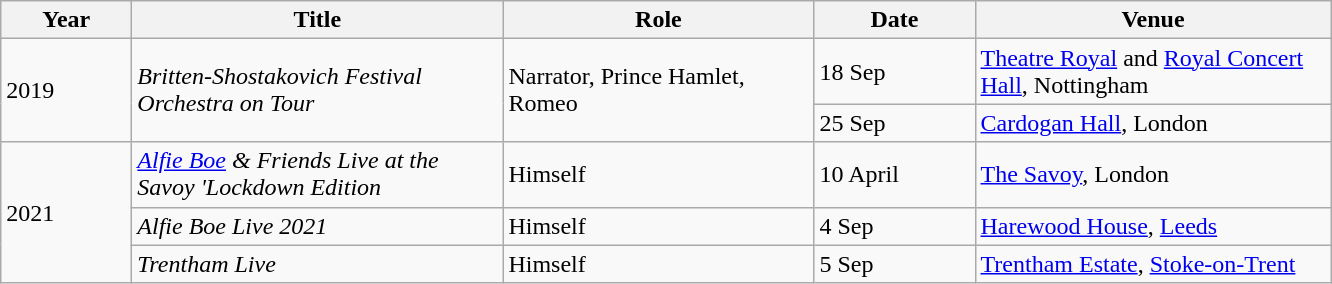<table class="wikitable">
<tr>
<th width="80px">Year</th>
<th width=240>Title</th>
<th width=200>Role</th>
<th width=100>Date</th>
<th width=230>Venue</th>
</tr>
<tr>
<td rowspan="2">2019</td>
<td rowspan="2"><em>Britten-Shostakovich Festival Orchestra on Tour</em></td>
<td rowspan="2">Narrator, Prince Hamlet, Romeo</td>
<td>18 Sep</td>
<td><a href='#'>Theatre Royal</a> and <a href='#'>Royal Concert Hall</a>, Nottingham</td>
</tr>
<tr>
<td>25 Sep</td>
<td><a href='#'>Cardogan Hall</a>, London</td>
</tr>
<tr>
<td rowspan="3">2021</td>
<td><em><a href='#'>Alfie Boe</a> & Friends Live at the Savoy 'Lockdown Edition</em></td>
<td>Himself</td>
<td>10 April</td>
<td><a href='#'>The Savoy</a>, London</td>
</tr>
<tr>
<td><em>Alfie Boe Live 2021</em></td>
<td>Himself</td>
<td>4 Sep</td>
<td><a href='#'>Harewood House</a>, <a href='#'>Leeds</a></td>
</tr>
<tr>
<td><em>Trentham Live</em></td>
<td>Himself</td>
<td>5 Sep</td>
<td><a href='#'>Trentham Estate</a>, <a href='#'>Stoke-on-Trent</a></td>
</tr>
</table>
